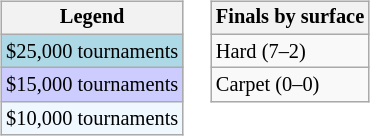<table>
<tr valign=top>
<td><br><table class="wikitable" style="font-size:85%">
<tr>
<th>Legend</th>
</tr>
<tr style="background:lightblue;">
<td>$25,000 tournaments</td>
</tr>
<tr style="background:#ccccff;">
<td>$15,000 tournaments</td>
</tr>
<tr style="background:#f0f8ff;">
<td>$10,000 tournaments</td>
</tr>
</table>
</td>
<td><br><table class="wikitable" style="font-size:85%">
<tr>
<th>Finals by surface</th>
</tr>
<tr>
<td>Hard (7–2)</td>
</tr>
<tr>
<td>Carpet (0–0)</td>
</tr>
</table>
</td>
</tr>
</table>
